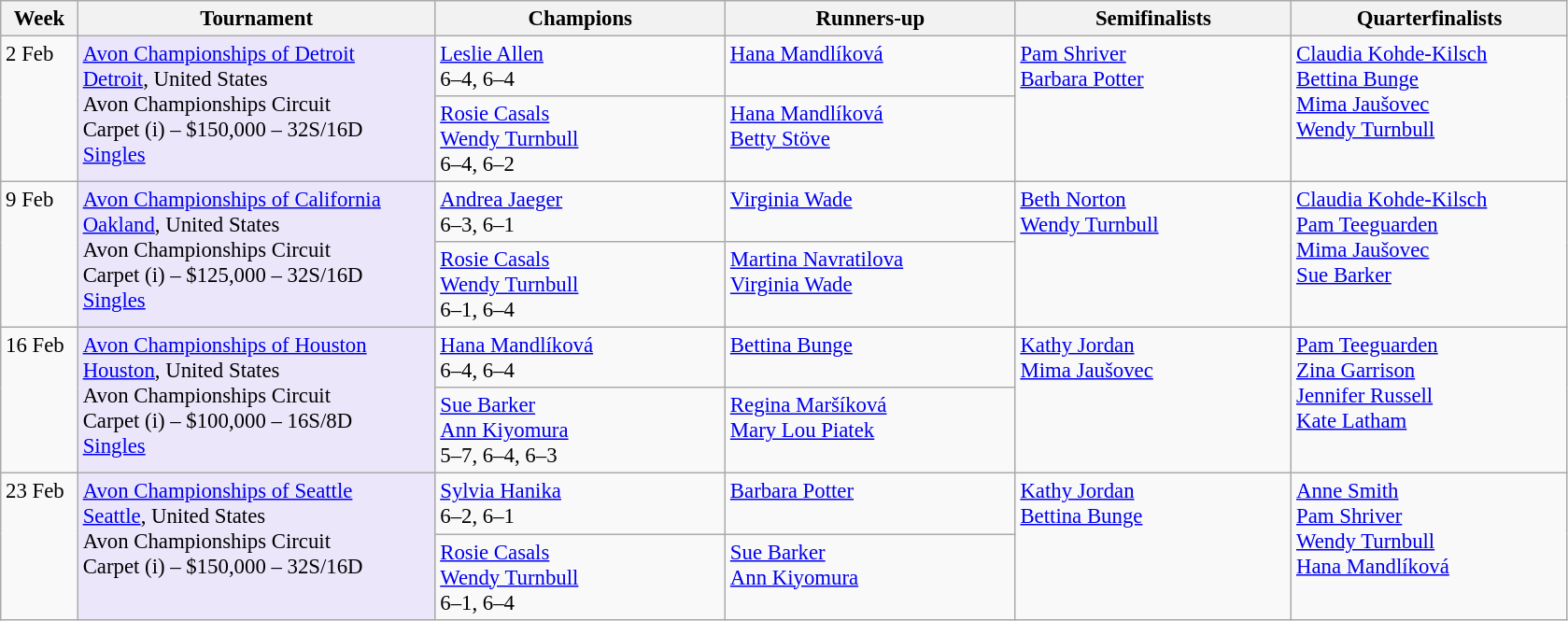<table class=wikitable style=font-size:95%>
<tr>
<th style="width:48px;">Week</th>
<th style="width:248px;">Tournament</th>
<th style="width:200px;">Champions</th>
<th style="width:200px;">Runners-up</th>
<th style="width:190px;">Semifinalists</th>
<th style="width:190px;">Quarterfinalists</th>
</tr>
<tr valign=top>
<td rowspan=2>2 Feb</td>
<td rowspan=2 style="background:#ebe6fa;"><a href='#'>Avon Championships of Detroit</a><br> <a href='#'>Detroit</a>, United States <br>Avon Championships Circuit<br>Carpet (i) – $150,000 – 32S/16D <br><a href='#'>Singles</a></td>
<td> <a href='#'>Leslie Allen</a> <br>6–4, 6–4</td>
<td> <a href='#'>Hana Mandlíková</a></td>
<td rowspan=2> <a href='#'>Pam Shriver</a> <br> <a href='#'>Barbara Potter</a> <br></td>
<td rowspan=2> <a href='#'>Claudia Kohde-Kilsch</a> <br> <a href='#'>Bettina Bunge</a> <br>  <a href='#'>Mima Jaušovec</a><br> <a href='#'>Wendy Turnbull</a></td>
</tr>
<tr valign="top">
<td> <a href='#'>Rosie Casals</a><br> <a href='#'>Wendy Turnbull</a> <br>6–4, 6–2</td>
<td> <a href='#'>Hana Mandlíková</a><br> <a href='#'>Betty Stöve</a></td>
</tr>
<tr valign=top>
<td rowspan=2>9 Feb</td>
<td rowspan=2 style="background:#ebe6fa;"><a href='#'>Avon Championships of California</a><br> <a href='#'>Oakland</a>, United States<br>Avon Championships Circuit<br> Carpet (i) – $125,000 – 32S/16D <br><a href='#'>Singles</a></td>
<td> <a href='#'>Andrea Jaeger</a> <br>6–3, 6–1</td>
<td> <a href='#'>Virginia Wade</a></td>
<td rowspan=2> <a href='#'>Beth Norton</a><br>  <a href='#'>Wendy Turnbull</a></td>
<td rowspan=2> <a href='#'>Claudia Kohde-Kilsch</a><br>  <a href='#'>Pam Teeguarden</a><br>  <a href='#'>Mima Jaušovec</a>  <br>  <a href='#'>Sue Barker</a></td>
</tr>
<tr valign=top>
<td> <a href='#'>Rosie Casals</a><br> <a href='#'>Wendy Turnbull</a><br>6–1, 6–4</td>
<td> <a href='#'>Martina Navratilova</a><br> <a href='#'>Virginia Wade</a></td>
</tr>
<tr valign="top">
<td rowspan=2>16 Feb</td>
<td rowspan=2 style="background:#ebe6fa;"><a href='#'>Avon Championships of Houston</a><br> <a href='#'>Houston</a>, United States<br>Avon Championships Circuit<br>Carpet (i) – $100,000 – 16S/8D <br><a href='#'>Singles</a></td>
<td> <a href='#'>Hana Mandlíková</a><br>6–4, 6–4</td>
<td> <a href='#'>Bettina Bunge</a></td>
<td rowspan=2> <a href='#'>Kathy Jordan</a><br> <a href='#'>Mima Jaušovec</a></td>
<td rowspan=2> <a href='#'>Pam Teeguarden</a><br> <a href='#'>Zina Garrison</a><br> <a href='#'>Jennifer Russell</a><br> <a href='#'>Kate Latham</a></td>
</tr>
<tr valign="top">
<td> <a href='#'>Sue Barker</a><br> <a href='#'>Ann Kiyomura</a><br> 5–7, 6–4, 6–3</td>
<td> <a href='#'>Regina Maršíková</a><br> <a href='#'>Mary Lou Piatek</a></td>
</tr>
<tr valign="top">
<td rowspan=2>23 Feb</td>
<td rowspan=2 style="background:#ebe6fa;"><a href='#'>Avon Championships of Seattle</a><br> <a href='#'>Seattle</a>, United States<br>Avon Championships Circuit<br>Carpet (i) – $150,000 – 32S/16D</td>
<td> <a href='#'>Sylvia Hanika</a><br>6–2, 6–1</td>
<td> <a href='#'>Barbara Potter</a></td>
<td rowspan=2> <a href='#'>Kathy Jordan</a><br> <a href='#'>Bettina Bunge</a></td>
<td rowspan=2> <a href='#'>Anne Smith</a><br> <a href='#'>Pam Shriver</a><br> <a href='#'>Wendy Turnbull</a><br> <a href='#'>Hana Mandlíková</a></td>
</tr>
<tr valign="top">
<td> <a href='#'>Rosie Casals</a><br> <a href='#'>Wendy Turnbull</a><br> 6–1, 6–4</td>
<td> <a href='#'>Sue Barker</a><br> <a href='#'>Ann Kiyomura</a></td>
</tr>
</table>
